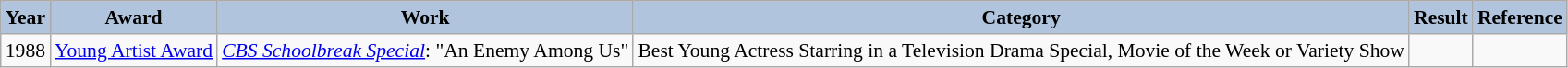<table class="wikitable" style="font-size:90%">
<tr style="text-align:center;">
<th style="background:#B0C4DE;">Year</th>
<th style="background:#B0C4DE;">Award</th>
<th style="background:#B0C4DE;">Work</th>
<th style="background:#B0C4DE;">Category</th>
<th style="background:#B0C4DE;">Result</th>
<th style="background:#B0C4DE;">Reference</th>
</tr>
<tr>
<td>1988</td>
<td><a href='#'>Young Artist Award</a></td>
<td><em><a href='#'>CBS Schoolbreak Special</a></em>: "An Enemy Among Us"</td>
<td>Best Young Actress Starring in a Television Drama Special, Movie of the Week or Variety Show</td>
<td></td>
<td></td>
</tr>
</table>
